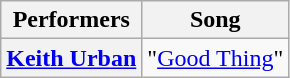<table class="wikitable" style="text-align:center;">
<tr>
<th scope="col">Performers</th>
<th scope="col">Song</th>
</tr>
<tr>
<th scope="row"><a href='#'>Keith Urban</a></th>
<td>"<a href='#'>Good Thing</a>"</td>
</tr>
</table>
